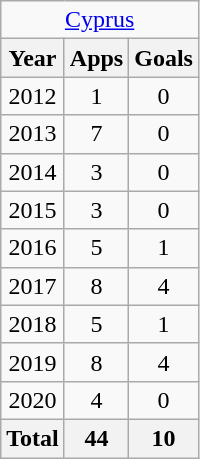<table class="wikitable" style="text-align:center">
<tr>
<td colspan="3"><a href='#'>Cyprus</a></td>
</tr>
<tr>
<th>Year</th>
<th>Apps</th>
<th>Goals</th>
</tr>
<tr>
<td>2012</td>
<td>1</td>
<td>0</td>
</tr>
<tr>
<td>2013</td>
<td>7</td>
<td>0</td>
</tr>
<tr>
<td>2014</td>
<td>3</td>
<td>0</td>
</tr>
<tr>
<td>2015</td>
<td>3</td>
<td>0</td>
</tr>
<tr>
<td>2016</td>
<td>5</td>
<td>1</td>
</tr>
<tr>
<td>2017</td>
<td>8</td>
<td>4</td>
</tr>
<tr>
<td>2018</td>
<td>5</td>
<td>1</td>
</tr>
<tr>
<td>2019</td>
<td>8</td>
<td>4</td>
</tr>
<tr>
<td>2020</td>
<td>4</td>
<td>0</td>
</tr>
<tr>
<th>Total</th>
<th>44</th>
<th>10</th>
</tr>
</table>
